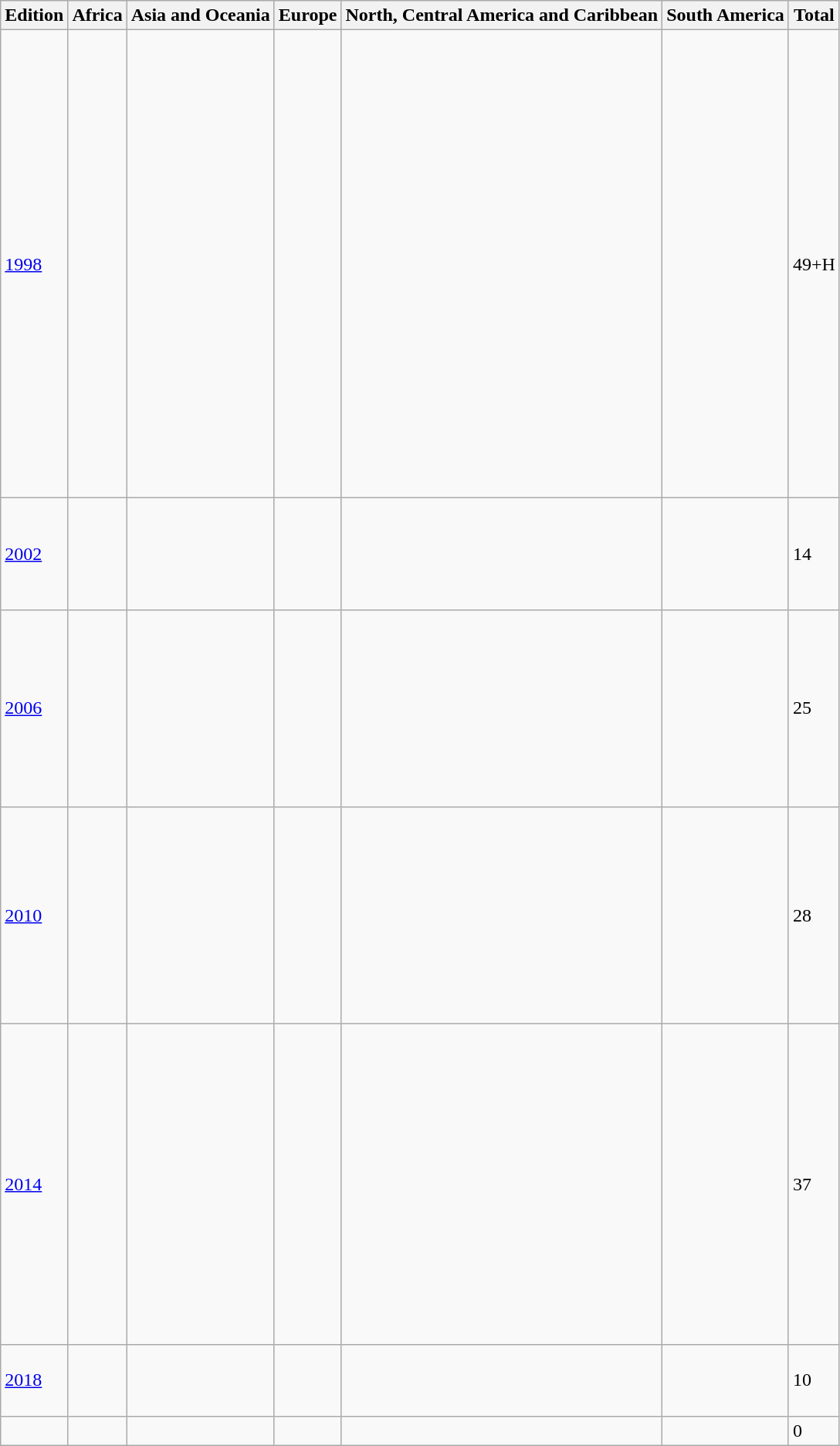<table class="wikitable" style="text-align: left;">
<tr>
<th>Edition</th>
<th>Africa</th>
<th>Asia and Oceania</th>
<th>Europe</th>
<th>North, Central America and Caribbean</th>
<th>South America</th>
<th>Total</th>
</tr>
<tr>
<td align=left> <a href='#'>1998</a></td>
<td><br><br><br><br></td>
<td><br><br><br><em></em><br><br><br><br><br><br></td>
<td><br><br><br><br><br><br><br><br><br><br><br><br><br><br><br><br><br><br><br><br><br><br></td>
<td><br><br><br><br><br><br></td>
<td><br><br><br></td>
<td>49+H</td>
</tr>
<tr>
<td align=left> <a href='#'>2002</a></td>
<td><br><br></td>
<td></td>
<td><br><br><br><br><br></td>
<td><br><br><br></td>
<td></td>
<td>14</td>
</tr>
<tr>
<td align=left> <a href='#'>2006</a></td>
<td><br><br><br><br><br><br></td>
<td><br></td>
<td><br><br><br></td>
<td><br><br><br><br><br><br><br><br><br></td>
<td><br></td>
<td>25</td>
</tr>
<tr>
<td align=left> <a href='#'>2010</a></td>
<td><br><br><br></td>
<td><br><br><br></td>
<td><br><br><br><br><br></td>
<td><br><br><br><br><br><br><br><br><br><br></td>
<td><br><br></td>
<td>28</td>
</tr>
<tr>
<td align=left> <a href='#'>2014</a></td>
<td><br><br><br><br><br><br><br><br><br><br><br><br><br><br><br></td>
<td><br><br><br></td>
<td><br><br><br><br><br><br><br><br><br></td>
<td><br><br><br><br><br> <br></td>
<td></td>
<td>37</td>
</tr>
<tr>
<td align=left> <a href='#'>2018</a></td>
<td></td>
<td><br><br><br></td>
<td><br><br></td>
<td><br></td>
<td></td>
<td>10</td>
</tr>
<tr>
<td align=left></td>
<td></td>
<td></td>
<td></td>
<td></td>
<td></td>
<td>0</td>
</tr>
</table>
